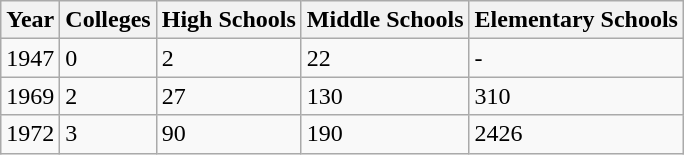<table class="wikitable">
<tr>
<th>Year</th>
<th>Colleges</th>
<th>High Schools</th>
<th>Middle Schools</th>
<th>Elementary Schools</th>
</tr>
<tr>
<td>1947</td>
<td>0</td>
<td>2</td>
<td>22</td>
<td>-</td>
</tr>
<tr>
<td>1969</td>
<td>2</td>
<td>27</td>
<td>130</td>
<td>310</td>
</tr>
<tr>
<td>1972</td>
<td>3</td>
<td>90</td>
<td>190</td>
<td>2426</td>
</tr>
</table>
